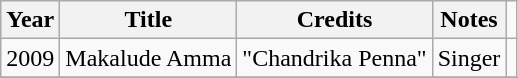<table class="wikitable">
<tr>
<th>Year</th>
<th>Title</th>
<th>Credits</th>
<th>Notes</th>
</tr>
<tr>
<td>2009</td>
<td>Makalude Amma</td>
<td>"Chandrika Penna"</td>
<td>Singer</td>
<td></td>
</tr>
<tr>
</tr>
</table>
